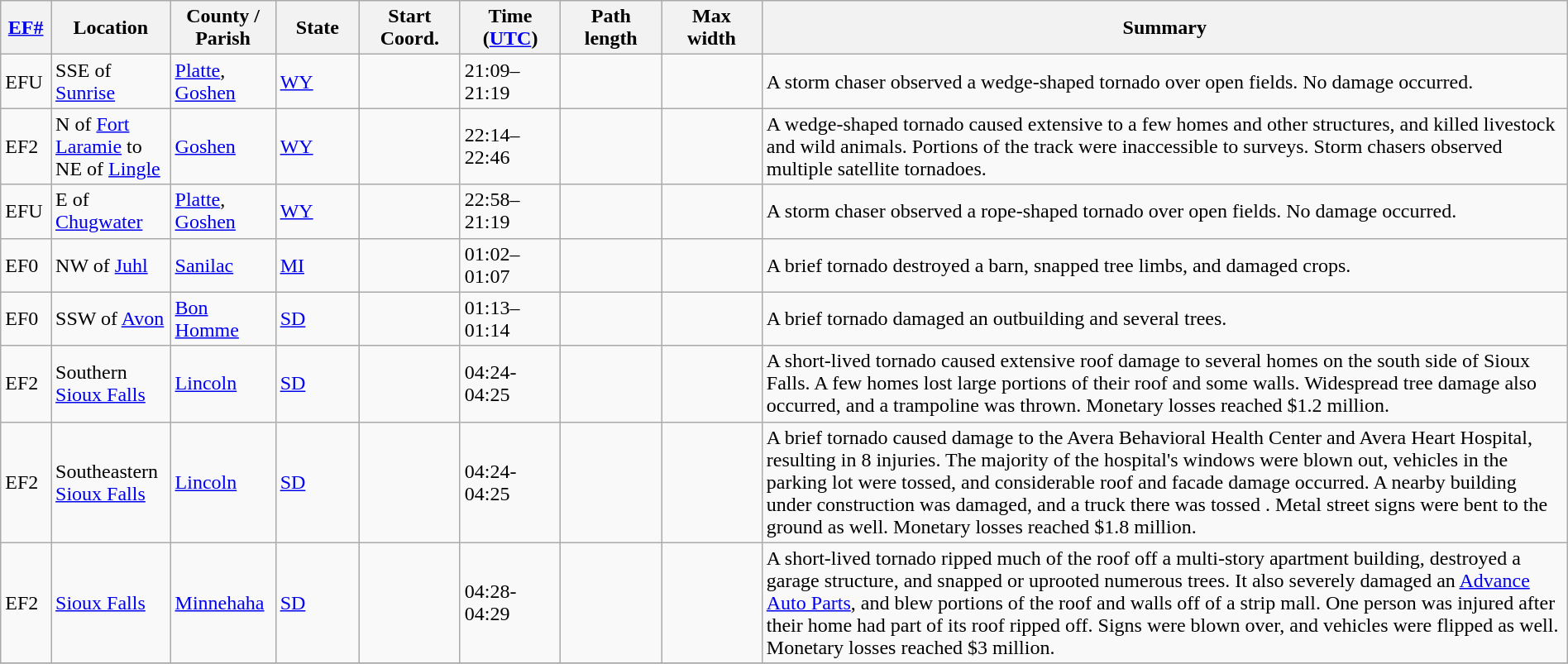<table class="wikitable sortable" style="width:100%;">
<tr>
<th scope="col"  style="width:3%; text-align:center;"><a href='#'>EF#</a></th>
<th scope="col"  style="width:7%; text-align:center;" class="unsortable">Location</th>
<th scope="col"  style="width:6%; text-align:center;" class="unsortable">County / Parish</th>
<th scope="col"  style="width:5%; text-align:center;">State</th>
<th scope="col"  style="width:6%; text-align:center;">Start Coord.</th>
<th scope="col"  style="width:6%; text-align:center;">Time (<a href='#'>UTC</a>)</th>
<th scope="col"  style="width:6%; text-align:center;">Path length</th>
<th scope="col"  style="width:6%; text-align:center;">Max width</th>
<th scope="col" class="unsortable" style="width:48%; text-align:center;">Summary</th>
</tr>
<tr>
<td bgcolor=>EFU</td>
<td>SSE of <a href='#'>Sunrise</a></td>
<td><a href='#'>Platte</a>, <a href='#'>Goshen</a></td>
<td><a href='#'>WY</a></td>
<td></td>
<td>21:09–21:19</td>
<td></td>
<td></td>
<td>A storm chaser observed a wedge-shaped tornado over open fields. No damage occurred.</td>
</tr>
<tr>
<td bgcolor=>EF2</td>
<td>N of <a href='#'>Fort Laramie</a> to NE of <a href='#'>Lingle</a></td>
<td><a href='#'>Goshen</a></td>
<td><a href='#'>WY</a></td>
<td></td>
<td>22:14–22:46</td>
<td></td>
<td></td>
<td>A wedge-shaped tornado caused extensive to a few homes and other structures, and killed livestock and wild animals. Portions of the track were inaccessible to surveys. Storm chasers observed multiple satellite tornadoes.</td>
</tr>
<tr>
<td bgcolor=>EFU</td>
<td>E of <a href='#'>Chugwater</a></td>
<td><a href='#'>Platte</a>, <a href='#'>Goshen</a></td>
<td><a href='#'>WY</a></td>
<td></td>
<td>22:58–21:19</td>
<td></td>
<td></td>
<td>A storm chaser observed a rope-shaped tornado over open fields. No damage occurred.</td>
</tr>
<tr>
<td bgcolor=>EF0</td>
<td>NW of <a href='#'>Juhl</a></td>
<td><a href='#'>Sanilac</a></td>
<td><a href='#'>MI</a></td>
<td></td>
<td>01:02–01:07</td>
<td></td>
<td></td>
<td>A brief tornado destroyed a barn, snapped tree limbs, and damaged crops.</td>
</tr>
<tr>
<td bgcolor=>EF0</td>
<td>SSW of <a href='#'>Avon</a></td>
<td><a href='#'>Bon Homme</a></td>
<td><a href='#'>SD</a></td>
<td></td>
<td>01:13–01:14</td>
<td></td>
<td></td>
<td>A brief tornado damaged an outbuilding and several trees.</td>
</tr>
<tr>
<td bgcolor=>EF2</td>
<td>Southern <a href='#'>Sioux Falls</a></td>
<td><a href='#'>Lincoln</a></td>
<td><a href='#'>SD</a></td>
<td></td>
<td>04:24-04:25</td>
<td></td>
<td></td>
<td>A short-lived tornado caused extensive roof damage to several homes on the south side of Sioux Falls. A few homes lost large portions of their roof and some walls. Widespread tree damage also occurred, and a trampoline was thrown. Monetary losses reached $1.2 million.</td>
</tr>
<tr>
<td bgcolor=>EF2</td>
<td>Southeastern <a href='#'>Sioux Falls</a></td>
<td><a href='#'>Lincoln</a></td>
<td><a href='#'>SD</a></td>
<td></td>
<td>04:24-04:25</td>
<td></td>
<td></td>
<td>A brief tornado caused damage to the Avera Behavioral Health Center and Avera Heart Hospital, resulting in 8 injuries. The majority of the hospital's windows were blown out, vehicles in the parking lot were tossed, and considerable roof and facade damage occurred. A nearby building under construction was damaged, and a truck there was tossed . Metal street signs were bent to the ground as well. Monetary losses reached $1.8 million.</td>
</tr>
<tr>
<td bgcolor=>EF2</td>
<td><a href='#'>Sioux Falls</a></td>
<td><a href='#'>Minnehaha</a></td>
<td><a href='#'>SD</a></td>
<td></td>
<td>04:28-04:29</td>
<td></td>
<td></td>
<td>A short-lived tornado ripped much of the roof off a multi-story apartment building, destroyed a garage structure, and snapped or uprooted numerous trees. It also severely damaged an <a href='#'>Advance Auto Parts</a>, and blew portions of the roof and walls off of a strip mall. One person was injured after their home had part of its roof ripped off. Signs were blown over, and vehicles were flipped as well. Monetary losses reached $3 million.</td>
</tr>
<tr>
</tr>
</table>
